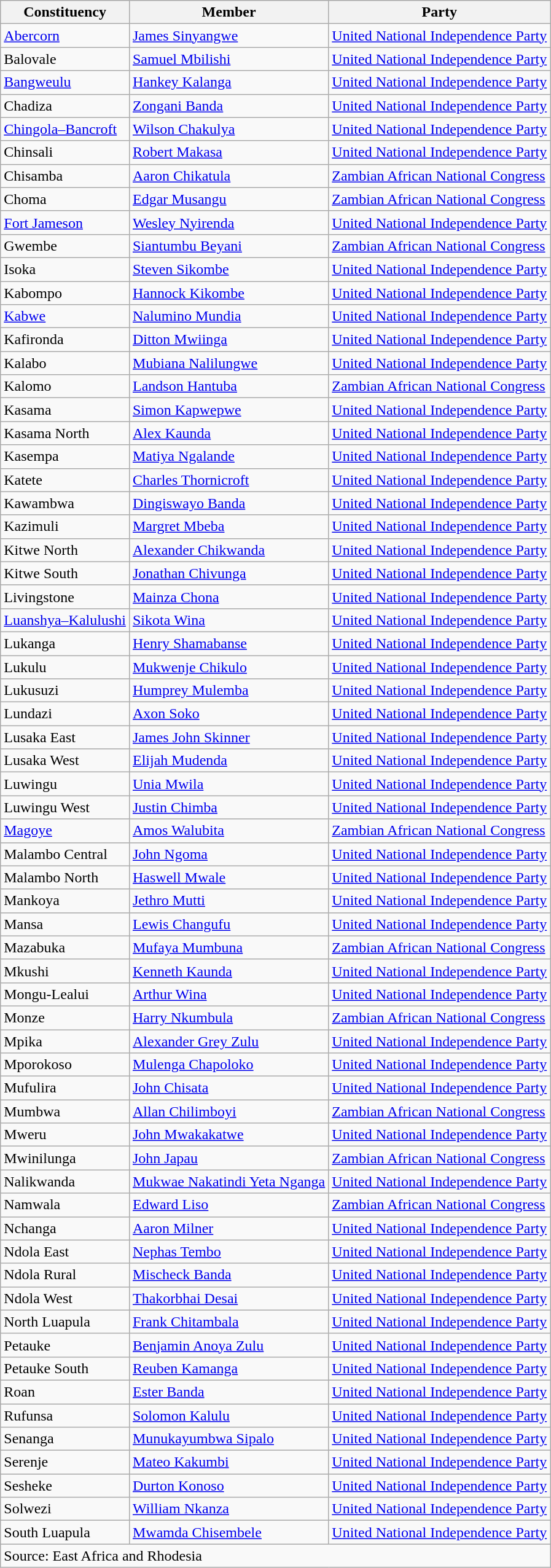<table class="wikitable sortable">
<tr>
<th>Constituency</th>
<th>Member</th>
<th>Party</th>
</tr>
<tr>
<td><a href='#'>Abercorn</a></td>
<td><a href='#'>James Sinyangwe</a></td>
<td><a href='#'>United National Independence Party</a></td>
</tr>
<tr>
<td>Balovale</td>
<td><a href='#'>Samuel Mbilishi</a></td>
<td><a href='#'>United National Independence Party</a></td>
</tr>
<tr>
<td><a href='#'>Bangweulu</a></td>
<td><a href='#'>Hankey Kalanga</a></td>
<td><a href='#'>United National Independence Party</a></td>
</tr>
<tr>
<td>Chadiza</td>
<td><a href='#'>Zongani Banda</a></td>
<td><a href='#'>United National Independence Party</a></td>
</tr>
<tr>
<td><a href='#'>Chingola–Bancroft</a></td>
<td><a href='#'>Wilson Chakulya</a></td>
<td><a href='#'>United National Independence Party</a></td>
</tr>
<tr>
<td>Chinsali</td>
<td><a href='#'>Robert Makasa</a></td>
<td><a href='#'>United National Independence Party</a></td>
</tr>
<tr>
<td>Chisamba</td>
<td><a href='#'>Aaron Chikatula</a></td>
<td><a href='#'>Zambian African National Congress</a></td>
</tr>
<tr>
<td>Choma</td>
<td><a href='#'>Edgar Musangu</a></td>
<td><a href='#'>Zambian African National Congress</a></td>
</tr>
<tr>
<td><a href='#'>Fort Jameson</a></td>
<td><a href='#'>Wesley Nyirenda</a></td>
<td><a href='#'>United National Independence Party</a></td>
</tr>
<tr>
<td>Gwembe</td>
<td><a href='#'>Siantumbu Beyani</a></td>
<td><a href='#'>Zambian African National Congress</a></td>
</tr>
<tr>
<td>Isoka</td>
<td><a href='#'>Steven Sikombe</a></td>
<td><a href='#'>United National Independence Party</a></td>
</tr>
<tr>
<td>Kabompo</td>
<td><a href='#'>Hannock Kikombe</a></td>
<td><a href='#'>United National Independence Party</a></td>
</tr>
<tr>
<td><a href='#'>Kabwe</a></td>
<td><a href='#'>Nalumino Mundia</a></td>
<td><a href='#'>United National Independence Party</a></td>
</tr>
<tr>
<td>Kafironda</td>
<td><a href='#'>Ditton Mwiinga</a></td>
<td><a href='#'>United National Independence Party</a></td>
</tr>
<tr>
<td>Kalabo</td>
<td><a href='#'>Mubiana Nalilungwe</a></td>
<td><a href='#'>United National Independence Party</a></td>
</tr>
<tr>
<td>Kalomo</td>
<td><a href='#'>Landson Hantuba</a></td>
<td><a href='#'>Zambian African National Congress</a></td>
</tr>
<tr>
<td>Kasama</td>
<td><a href='#'>Simon Kapwepwe</a></td>
<td><a href='#'>United National Independence Party</a></td>
</tr>
<tr>
<td>Kasama North</td>
<td><a href='#'>Alex Kaunda</a></td>
<td><a href='#'>United National Independence Party</a></td>
</tr>
<tr>
<td>Kasempa</td>
<td><a href='#'>Matiya Ngalande</a></td>
<td><a href='#'>United National Independence Party</a></td>
</tr>
<tr>
<td>Katete</td>
<td><a href='#'>Charles Thornicroft</a></td>
<td><a href='#'>United National Independence Party</a></td>
</tr>
<tr>
<td>Kawambwa</td>
<td><a href='#'>Dingiswayo Banda</a></td>
<td><a href='#'>United National Independence Party</a></td>
</tr>
<tr>
<td>Kazimuli</td>
<td><a href='#'>Margret Mbeba</a></td>
<td><a href='#'>United National Independence Party</a></td>
</tr>
<tr>
<td>Kitwe North</td>
<td><a href='#'>Alexander Chikwanda</a></td>
<td><a href='#'>United National Independence Party</a></td>
</tr>
<tr>
<td>Kitwe South</td>
<td><a href='#'>Jonathan Chivunga</a></td>
<td><a href='#'>United National Independence Party</a></td>
</tr>
<tr>
<td>Livingstone</td>
<td><a href='#'>Mainza Chona</a></td>
<td><a href='#'>United National Independence Party</a></td>
</tr>
<tr>
<td><a href='#'>Luanshya–Kalulushi</a></td>
<td><a href='#'>Sikota Wina</a></td>
<td><a href='#'>United National Independence Party</a></td>
</tr>
<tr>
<td>Lukanga</td>
<td><a href='#'>Henry Shamabanse</a></td>
<td><a href='#'>United National Independence Party</a></td>
</tr>
<tr>
<td>Lukulu</td>
<td><a href='#'>Mukwenje Chikulo</a></td>
<td><a href='#'>United National Independence Party</a></td>
</tr>
<tr>
<td>Lukusuzi</td>
<td><a href='#'>Humprey Mulemba</a></td>
<td><a href='#'>United National Independence Party</a></td>
</tr>
<tr>
<td>Lundazi</td>
<td><a href='#'>Axon Soko</a></td>
<td><a href='#'>United National Independence Party</a></td>
</tr>
<tr>
<td>Lusaka East</td>
<td><a href='#'>James John Skinner</a></td>
<td><a href='#'>United National Independence Party</a></td>
</tr>
<tr>
<td>Lusaka West</td>
<td><a href='#'>Elijah Mudenda</a></td>
<td><a href='#'>United National Independence Party</a></td>
</tr>
<tr>
<td>Luwingu</td>
<td><a href='#'>Unia Mwila</a></td>
<td><a href='#'>United National Independence Party</a></td>
</tr>
<tr>
<td>Luwingu West</td>
<td><a href='#'>Justin Chimba</a></td>
<td><a href='#'>United National Independence Party</a></td>
</tr>
<tr>
<td><a href='#'>Magoye</a></td>
<td><a href='#'>Amos Walubita</a></td>
<td><a href='#'>Zambian African National Congress</a></td>
</tr>
<tr>
<td>Malambo Central</td>
<td><a href='#'>John Ngoma</a></td>
<td><a href='#'>United National Independence Party</a></td>
</tr>
<tr>
<td>Malambo North</td>
<td><a href='#'>Haswell Mwale</a></td>
<td><a href='#'>United National Independence Party</a></td>
</tr>
<tr>
<td>Mankoya</td>
<td><a href='#'>Jethro Mutti</a></td>
<td><a href='#'>United National Independence Party</a></td>
</tr>
<tr>
<td>Mansa</td>
<td><a href='#'>Lewis Changufu</a></td>
<td><a href='#'>United National Independence Party</a></td>
</tr>
<tr>
<td>Mazabuka</td>
<td><a href='#'>Mufaya Mumbuna</a></td>
<td><a href='#'>Zambian African National Congress</a></td>
</tr>
<tr>
<td>Mkushi</td>
<td><a href='#'>Kenneth Kaunda</a></td>
<td><a href='#'>United National Independence Party</a></td>
</tr>
<tr>
<td>Mongu-Lealui</td>
<td><a href='#'>Arthur Wina</a></td>
<td><a href='#'>United National Independence Party</a></td>
</tr>
<tr>
<td>Monze</td>
<td><a href='#'>Harry Nkumbula</a></td>
<td><a href='#'>Zambian African National Congress</a></td>
</tr>
<tr>
<td>Mpika</td>
<td><a href='#'>Alexander Grey Zulu</a></td>
<td><a href='#'>United National Independence Party</a></td>
</tr>
<tr>
<td>Mporokoso</td>
<td><a href='#'>Mulenga Chapoloko</a></td>
<td><a href='#'>United National Independence Party</a></td>
</tr>
<tr>
<td>Mufulira</td>
<td><a href='#'>John Chisata</a></td>
<td><a href='#'>United National Independence Party</a></td>
</tr>
<tr>
<td>Mumbwa</td>
<td><a href='#'>Allan Chilimboyi</a></td>
<td><a href='#'>Zambian African National Congress</a></td>
</tr>
<tr>
<td>Mweru</td>
<td><a href='#'>John Mwakakatwe</a></td>
<td><a href='#'>United National Independence Party</a></td>
</tr>
<tr>
<td>Mwinilunga</td>
<td><a href='#'>John Japau</a></td>
<td><a href='#'>Zambian African National Congress</a></td>
</tr>
<tr>
<td>Nalikwanda</td>
<td><a href='#'>Mukwae Nakatindi Yeta Nganga</a></td>
<td><a href='#'>United National Independence Party</a></td>
</tr>
<tr>
<td>Namwala</td>
<td><a href='#'>Edward Liso</a></td>
<td><a href='#'>Zambian African National Congress</a></td>
</tr>
<tr>
<td>Nchanga</td>
<td><a href='#'>Aaron Milner</a></td>
<td><a href='#'>United National Independence Party</a></td>
</tr>
<tr>
<td>Ndola East</td>
<td><a href='#'>Nephas Tembo</a></td>
<td><a href='#'>United National Independence Party</a></td>
</tr>
<tr>
<td>Ndola Rural</td>
<td><a href='#'>Mischeck Banda</a></td>
<td><a href='#'>United National Independence Party</a></td>
</tr>
<tr>
<td>Ndola West</td>
<td><a href='#'>Thakorbhai Desai</a></td>
<td><a href='#'>United National Independence Party</a></td>
</tr>
<tr>
<td>North Luapula</td>
<td><a href='#'>Frank Chitambala</a></td>
<td><a href='#'>United National Independence Party</a></td>
</tr>
<tr>
<td>Petauke</td>
<td><a href='#'>Benjamin Anoya Zulu</a></td>
<td><a href='#'>United National Independence Party</a></td>
</tr>
<tr>
<td>Petauke South</td>
<td><a href='#'>Reuben Kamanga</a></td>
<td><a href='#'>United National Independence Party</a></td>
</tr>
<tr>
<td>Roan</td>
<td><a href='#'>Ester Banda</a></td>
<td><a href='#'>United National Independence Party</a></td>
</tr>
<tr>
<td>Rufunsa</td>
<td><a href='#'>Solomon Kalulu</a></td>
<td><a href='#'>United National Independence Party</a></td>
</tr>
<tr>
<td>Senanga</td>
<td><a href='#'>Munukayumbwa Sipalo</a></td>
<td><a href='#'>United National Independence Party</a></td>
</tr>
<tr>
<td>Serenje</td>
<td><a href='#'>Mateo Kakumbi</a></td>
<td><a href='#'>United National Independence Party</a></td>
</tr>
<tr>
<td>Sesheke</td>
<td><a href='#'>Durton Konoso</a></td>
<td><a href='#'>United National Independence Party</a></td>
</tr>
<tr>
<td>Solwezi</td>
<td><a href='#'>William Nkanza</a></td>
<td><a href='#'>United National Independence Party</a></td>
</tr>
<tr>
<td>South Luapula</td>
<td><a href='#'>Mwamda Chisembele</a></td>
<td><a href='#'>United National Independence Party</a></td>
</tr>
<tr class=sortbottom>
<td colspan=3>Source: East Africa and Rhodesia</td>
</tr>
</table>
